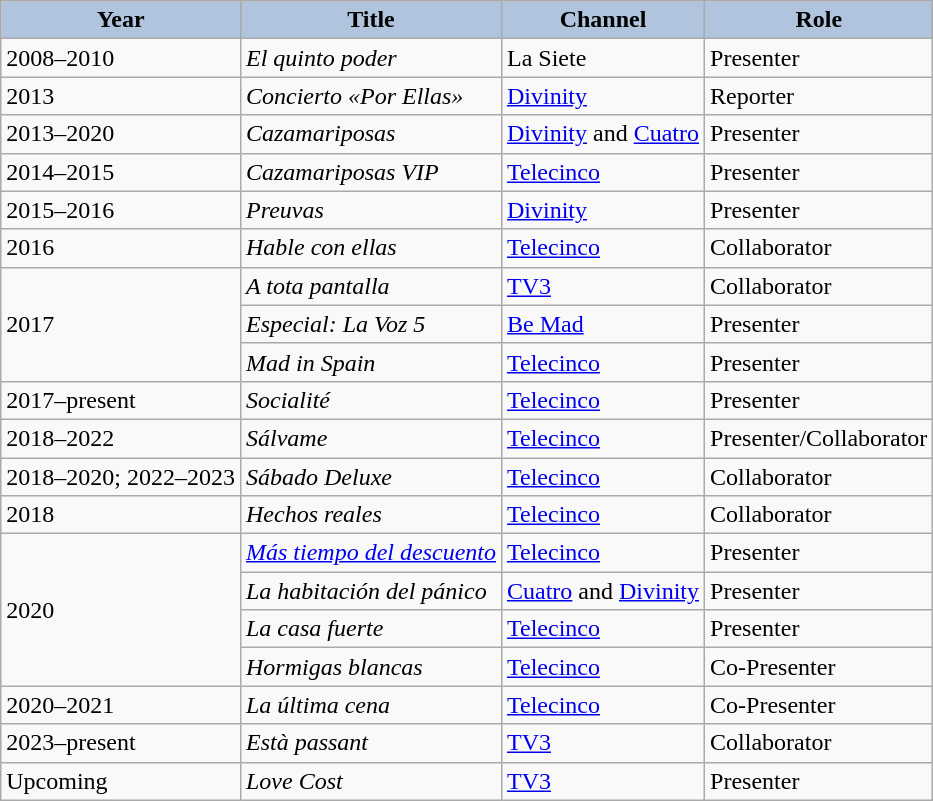<table class="wikitable">
<tr>
<th style="background: #B0C4DE;">Year</th>
<th style="background: #B0C4DE;">Title</th>
<th style="background: #B0C4DE;">Channel</th>
<th style="background: #B0C4DE;">Role</th>
</tr>
<tr>
<td>2008–2010</td>
<td><em>El quinto poder</em></td>
<td>La Siete</td>
<td>Presenter</td>
</tr>
<tr>
<td>2013</td>
<td><em>Concierto «Por Ellas»</em></td>
<td><a href='#'>Divinity</a></td>
<td>Reporter</td>
</tr>
<tr>
<td>2013–2020</td>
<td><em>Cazamariposas</em></td>
<td><a href='#'>Divinity</a> and <a href='#'>Cuatro</a></td>
<td>Presenter</td>
</tr>
<tr>
<td>2014–2015</td>
<td><em>Cazamariposas VIP</em></td>
<td><a href='#'>Telecinco</a></td>
<td>Presenter</td>
</tr>
<tr>
<td>2015–2016</td>
<td><em>Preuvas</em></td>
<td><a href='#'>Divinity</a></td>
<td>Presenter</td>
</tr>
<tr>
<td>2016</td>
<td><em>Hable con ellas</em></td>
<td><a href='#'>Telecinco</a></td>
<td>Collaborator</td>
</tr>
<tr>
<td rowspan="3">2017</td>
<td><em>A tota pantalla</em></td>
<td><a href='#'>TV3</a></td>
<td>Collaborator</td>
</tr>
<tr>
<td><em>Especial: La Voz 5</em></td>
<td><a href='#'>Be Mad</a></td>
<td>Presenter</td>
</tr>
<tr>
<td><em>Mad in Spain</em></td>
<td><a href='#'>Telecinco</a></td>
<td>Presenter</td>
</tr>
<tr>
<td>2017–present</td>
<td><em>Socialité</em></td>
<td><a href='#'>Telecinco</a></td>
<td>Presenter</td>
</tr>
<tr>
<td>2018–2022</td>
<td><em>Sálvame</em></td>
<td><a href='#'>Telecinco</a></td>
<td>Presenter/Collaborator</td>
</tr>
<tr>
<td>2018–2020; 2022–2023</td>
<td><em>Sábado Deluxe</em></td>
<td><a href='#'>Telecinco</a></td>
<td>Collaborator</td>
</tr>
<tr>
<td>2018</td>
<td><em>Hechos reales</em></td>
<td><a href='#'>Telecinco</a></td>
<td>Collaborator</td>
</tr>
<tr>
<td rowspan="4">2020</td>
<td><em><a href='#'>Más tiempo del descuento</a></em></td>
<td><a href='#'>Telecinco</a></td>
<td>Presenter</td>
</tr>
<tr>
<td><em>La habitación del pánico</em></td>
<td><a href='#'>Cuatro</a> and <a href='#'>Divinity</a></td>
<td>Presenter</td>
</tr>
<tr>
<td><em>La casa fuerte</em></td>
<td><a href='#'>Telecinco</a></td>
<td>Presenter</td>
</tr>
<tr>
<td><em>Hormigas blancas</em></td>
<td><a href='#'>Telecinco</a></td>
<td>Co-Presenter</td>
</tr>
<tr>
<td>2020–2021</td>
<td><em>La última cena</em></td>
<td><a href='#'>Telecinco</a></td>
<td>Co-Presenter</td>
</tr>
<tr>
<td>2023–present</td>
<td><em>Està passant</em></td>
<td><a href='#'>TV3</a></td>
<td>Collaborator</td>
</tr>
<tr>
<td>Upcoming</td>
<td><em>Love Cost</em></td>
<td><a href='#'>TV3</a></td>
<td>Presenter</td>
</tr>
</table>
